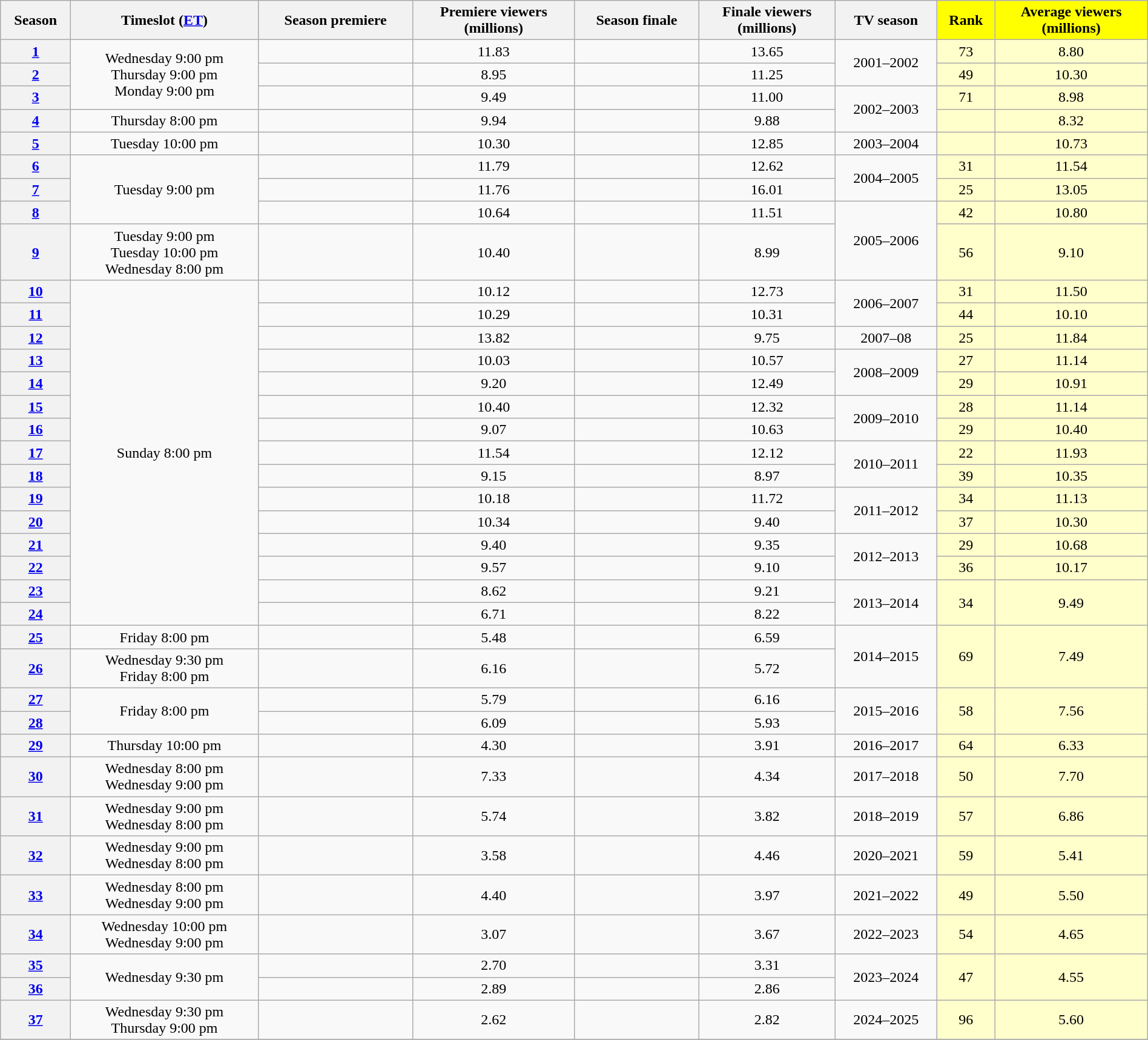<table class="wikitable" style="text-align: center; width:100%;">
<tr>
<th>Season</th>
<th>Timeslot (<a href='#'>ET</a>)</th>
<th>Season premiere</th>
<th>Premiere viewers<br>(millions)</th>
<th>Season finale</th>
<th>Finale viewers<br>(millions)</th>
<th>TV season</th>
<th style="background:yellow">Rank</th>
<th style="background:yellow">Average viewers<br>(millions)</th>
</tr>
<tr style="text-align:center;">
<th><a href='#'>1</a></th>
<td rowspan="3">Wednesday 9:00 pm <br>Thursday 9:00 pm <br>Monday 9:00 pm </td>
<td style="text-align:left;"></td>
<td style="text-align:center;font-weight:normal">11.83</td>
<td style="text-align:left;"></td>
<td style="text-align:center;font-weight:normal">13.65</td>
<td rowspan="2">2001–2002</td>
<td style="background:#ffffcc;text-align:center;font-weight:normal">73</td>
<td style="background:#ffffcc;text-align:center;font-weight:normal">8.80</td>
</tr>
<tr style="text-align:center;">
<th><a href='#'>2</a></th>
<td style="text-align:left;"></td>
<td style="text-align:center;font-weight:normal">8.95</td>
<td style="text-align:left;"></td>
<td style="text-align:center;font-weight:normal">11.25</td>
<td style="background:#ffffcc;text-align:center;font-weight:normal">49</td>
<td style="background:#ffffcc;text-align:center;font-weight:normal">10.30</td>
</tr>
<tr style="text-align:center;">
<th><a href='#'>3</a></th>
<td style="text-align:left;"></td>
<td style="text-align:center;font-weight:normal">9.49</td>
<td style="text-align:left;"></td>
<td style="text-align:center;font-weight:normal">11.00</td>
<td rowspan="2">2002–2003</td>
<td style="background:#ffffcc;text-align:center;font-weight:normal">71</td>
<td style="background:#ffffcc;text-align:center;font-weight:normal">8.98</td>
</tr>
<tr style="text-align:center;">
<th><a href='#'>4</a></th>
<td>Thursday 8:00 pm</td>
<td style="text-align:left;"></td>
<td style="text-align:center;font-weight:normal">9.94</td>
<td style="text-align:left;"></td>
<td style="text-align:center;font-weight:normal">9.88</td>
<td style="background:#ffffcc;text-align:center;font-weight:normal"></td>
<td style="background:#ffffcc;text-align:center;font-weight:normal">8.32</td>
</tr>
<tr style="text-align:center;">
<th><a href='#'>5</a></th>
<td>Tuesday 10:00 pm</td>
<td style="text-align:left;"></td>
<td style="text-align:center;font-weight:normal">10.30</td>
<td style="text-align:left;"></td>
<td style="text-align:center;font-weight:normal">12.85</td>
<td>2003–2004</td>
<td style="background:#ffffcc;text-align:center;font-weight:normal"></td>
<td style="background:#ffffcc;text-align:center;font-weight:normal">10.73</td>
</tr>
<tr style="text-align:center;">
<th><a href='#'>6</a></th>
<td rowspan="3">Tuesday 9:00 pm</td>
<td style="text-align:left;"></td>
<td style="text-align:center;font-weight:normal">11.79</td>
<td style="text-align:left;"></td>
<td style="text-align:center;font-weight:normal">12.62</td>
<td rowspan="2">2004–2005</td>
<td style="background:#ffffcc;text-align:center;font-weight:normal">31</td>
<td style="background:#ffffcc;text-align:center;font-weight:normal">11.54</td>
</tr>
<tr style="text-align:center;">
<th><a href='#'>7</a></th>
<td style="text-align:left;"></td>
<td style="text-align:center;font-weight:normal">11.76</td>
<td style="text-align:left;"></td>
<td style="text-align:center;font-weight:normal">16.01</td>
<td style="background:#ffffcc;text-align:center;font-weight:normal">25</td>
<td style="background:#ffffcc;text-align:center;font-weight:normal">13.05</td>
</tr>
<tr style="text-align:center;">
<th><a href='#'>8</a></th>
<td style="text-align:left;"></td>
<td style="text-align:center;font-weight:normal">10.64</td>
<td style="text-align:left;"></td>
<td style="text-align:center;font-weight:normal">11.51</td>
<td rowspan="2">2005–2006</td>
<td style="background:#ffffcc;text-align:center;font-weight:normal">42</td>
<td style="background:#ffffcc;text-align:center;font-weight:normal">10.80</td>
</tr>
<tr style="text-align:center;">
<th><a href='#'>9</a></th>
<td>Tuesday 9:00 pm <br>Tuesday 10:00 pm <br>Wednesday 8:00 pm </td>
<td style="text-align:left;"></td>
<td style="text-align:center;font-weight:normal">10.40</td>
<td style="text-align:left;"></td>
<td style="text-align:center;font-weight:normal">8.99</td>
<td style="background:#ffffcc;text-align:center;font-weight:normal">56</td>
<td style="background:#ffffcc;text-align:center;font-weight:normal">9.10</td>
</tr>
<tr style="text-align:center;">
<th><a href='#'>10</a></th>
<td rowspan="15">Sunday 8:00 pm</td>
<td style="text-align:left;"></td>
<td style="text-align:center;font-weight:normal">10.12</td>
<td style="text-align:left;"></td>
<td style="text-align:center;font-weight:normal">12.73</td>
<td rowspan="2">2006–2007</td>
<td style="background:#ffffcc;text-align:center;font-weight:normal">31</td>
<td style="background:#ffffcc;text-align:center;font-weight:normal">11.50</td>
</tr>
<tr style="text-align:center;">
<th><a href='#'>11</a></th>
<td style="text-align:left;"></td>
<td style="text-align:center;font-weight:normal">10.29</td>
<td style="text-align:left;"></td>
<td style="text-align:center;font-weight:normal">10.31</td>
<td style="background:#ffffcc;text-align:center;font-weight:normal">44</td>
<td style="background:#ffffcc;text-align:center;font-weight:normal">10.10</td>
</tr>
<tr style="text-align:center;">
<th><a href='#'>12</a></th>
<td style="text-align:left;"></td>
<td style="text-align:center;font-weight:normal">13.82</td>
<td style="text-align:left;"></td>
<td style="text-align:center;font-weight:normal">9.75</td>
<td>2007–08</td>
<td style="background:#ffffcc;text-align:center;font-weight:normal">25</td>
<td style="background:#ffffcc;text-align:center;font-weight:normal">11.84</td>
</tr>
<tr style="text-align:center;">
<th><a href='#'>13</a></th>
<td style="text-align:left;"></td>
<td style="text-align:center;font-weight:normal">10.03</td>
<td style="text-align:left;"></td>
<td style="text-align:center;font-weight:normal">10.57</td>
<td rowspan="2">2008–2009</td>
<td style="background:#ffffcc;text-align:center;font-weight:normal">27</td>
<td style="background:#ffffcc;text-align:center;font-weight:normal">11.14</td>
</tr>
<tr style="text-align:center;">
<th><a href='#'>14</a></th>
<td style="text-align:left;"></td>
<td style="text-align:center;font-weight:normal">9.20</td>
<td style="text-align:left;"></td>
<td style="text-align:center;font-weight:normal">12.49</td>
<td style="background:#ffffcc;text-align:center;font-weight:normal">29</td>
<td style="background:#ffffcc;text-align:center;font-weight:normal">10.91</td>
</tr>
<tr style="text-align:center;">
<th><a href='#'>15</a></th>
<td style="text-align:left;"></td>
<td style="text-align:center;font-weight:normal">10.40</td>
<td style="text-align:left;"></td>
<td style="text-align:center;font-weight:normal">12.32</td>
<td rowspan="2">2009–2010</td>
<td style="background:#ffffcc;text-align:center;font-weight:normal">28</td>
<td style="background:#ffffcc;text-align:center;font-weight:normal">11.14</td>
</tr>
<tr style="text-align:center;">
<th><a href='#'>16</a></th>
<td style="text-align:left;"></td>
<td style="text-align:center;font-weight:normal">9.07</td>
<td style="text-align:left;"></td>
<td style="text-align:center;font-weight:normal">10.63</td>
<td style="background:#ffffcc;text-align:center;font-weight:normal">29</td>
<td style="background:#ffffcc;text-align:center;font-weight:normal">10.40</td>
</tr>
<tr style="text-align:center;">
<th><a href='#'>17</a></th>
<td style="text-align:left;"></td>
<td style="text-align:center;font-weight:normal">11.54</td>
<td style="text-align:left;"></td>
<td style="text-align:center;font-weight:normal">12.12</td>
<td rowspan="2">2010–2011</td>
<td style="background:#ffffcc;text-align:center;font-weight:normal">22</td>
<td style="background:#ffffcc;text-align:center;font-weight:normal">11.93</td>
</tr>
<tr style="text-align:center;">
<th><a href='#'>18</a></th>
<td style="text-align:left;"></td>
<td style="text-align:center;font-weight:normal">9.15</td>
<td style="text-align:left;"></td>
<td style="text-align:center;font-weight:normal">8.97</td>
<td style="background:#ffffcc;text-align:center;font-weight:normal">39</td>
<td style="background:#ffffcc;text-align:center;font-weight:normal">10.35</td>
</tr>
<tr style="text-align:center;">
<th><a href='#'>19</a></th>
<td style="text-align:left;"></td>
<td style="text-align:center;font-weight:normal">10.18</td>
<td style="text-align:left;"></td>
<td style="text-align:center;font-weight:normal">11.72</td>
<td rowspan="2">2011–2012</td>
<td style="background:#ffffcc;text-align:center;font-weight:normal">34</td>
<td style="background:#ffffcc;text-align:center;font-weight:normal">11.13</td>
</tr>
<tr style="text-align:center;">
<th><a href='#'>20</a></th>
<td style="text-align:left;"></td>
<td style="text-align:center;font-weight:normal">10.34</td>
<td style="text-align:left;"></td>
<td style="text-align:center;font-weight:normal">9.40</td>
<td style="background:#ffffcc;text-align:center;font-weight:normal">37</td>
<td style="background:#ffffcc;text-align:center;font-weight:normal">10.30</td>
</tr>
<tr style="text-align:center;">
<th><a href='#'>21</a></th>
<td style="text-align:left;"></td>
<td style="text-align:center;font-weight:normal">9.40</td>
<td style="text-align:left;"></td>
<td style="text-align:center;font-weight:normal">9.35</td>
<td rowspan="2">2012–2013</td>
<td style="background:#ffffcc;text-align:center;font-weight:normal">29</td>
<td style="background:#ffffcc;text-align:center;font-weight:normal">10.68</td>
</tr>
<tr style="text-align:center;">
<th><a href='#'>22</a></th>
<td style="text-align:left;"></td>
<td style="text-align:center;font-weight:normal">9.57</td>
<td style="text-align:left;"></td>
<td style="text-align:center;font-weight:normal">9.10</td>
<td style="background:#ffffcc;text-align:center;font-weight:normal">36</td>
<td style="background:#ffffcc;text-align:center;font-weight:normal">10.17</td>
</tr>
<tr style="text-align:center;">
<th><a href='#'>23</a></th>
<td style="text-align:left;"></td>
<td style="text-align:center;font-weight:normal">8.62</td>
<td style="text-align:left;"></td>
<td style="text-align:center;font-weight:normal">9.21</td>
<td rowspan="2">2013–2014</td>
<td rowspan="2" style="background:#ffffcc;text-align:center;font-weight:normal">34</td>
<td rowspan="2" style="background:#ffffcc;text-align:center;font-weight:normal">9.49</td>
</tr>
<tr style="text-align:center;">
<th><a href='#'>24</a></th>
<td style="text-align:left;"></td>
<td style="text-align:center;font-weight:normal">6.71</td>
<td style="text-align:left;"></td>
<td style="text-align:center;font-weight:normal">8.22</td>
</tr>
<tr style="text-align:center;">
<th><a href='#'>25</a></th>
<td>Friday 8:00 pm</td>
<td style="text-align:left;"></td>
<td style="text-align:center;font-weight:normal">5.48</td>
<td style="text-align:left;"></td>
<td style="text-align:center;font-weight:normal">6.59</td>
<td rowspan="2">2014–2015</td>
<td rowspan="2" style="background:#ffffcc;text-align:center;font-weight:normal">69</td>
<td rowspan="2" style="background:#ffffcc;text-align:center;font-weight:normal">7.49</td>
</tr>
<tr style="text-align:center;">
<th><a href='#'>26</a></th>
<td>Wednesday 9:30 pm <br>Friday 8:00 pm </td>
<td style="text-align:left;"></td>
<td style="text-align:center;font-weight:normal">6.16</td>
<td style="text-align:left;"></td>
<td style="text-align:center;font-weight:normal">5.72</td>
</tr>
<tr style="text-align:center;">
<th><a href='#'>27</a></th>
<td rowspan="2">Friday 8:00 pm</td>
<td style="text-align:left;"></td>
<td style="text-align:center;font-weight:normal">5.79</td>
<td style="text-align:left;"></td>
<td style="text-align:center;font-weight:normal">6.16</td>
<td rowspan="2">2015–2016</td>
<td rowspan="2" style="background:#ffffcc;text-align:center;font-weight:normal">58</td>
<td rowspan="2" style="background:#ffffcc;text-align:center;font-weight:normal">7.56</td>
</tr>
<tr style="text-align:center;">
<th><a href='#'>28</a></th>
<td style="text-align:left;"></td>
<td style="text-align:center;font-weight:normal">6.09</td>
<td style="text-align:left;"></td>
<td style="text-align:center;font-weight:normal">5.93</td>
</tr>
<tr style="text-align:center;">
<th><a href='#'>29</a></th>
<td>Thursday 10:00 pm</td>
<td style="text-align:left;"></td>
<td style="text-align:center;font-weight:normal">4.30</td>
<td style="text-align:left;"></td>
<td style="text-align:center;font-weight:normal">3.91</td>
<td>2016–2017</td>
<td style="background:#ffffcc;text-align:center;font-weight:normal">64</td>
<td style="background:#ffffcc;text-align:center;font-weight:normal">6.33</td>
</tr>
<tr style="text-align:center;">
<th><a href='#'>30</a></th>
<td>Wednesday 8:00 pm <br>Wednesday 9:00 pm </td>
<td style="text-align:left;"></td>
<td style="text-align:center;font-weight:normal">7.33</td>
<td style="text-align:left;"></td>
<td style="text-align:center;font-weight:normal">4.34</td>
<td>2017–2018</td>
<td style="background:#ffffcc;text-align:center;font-weight:normal">50</td>
<td style="background:#ffffcc;text-align:center;font-weight:normal">7.70</td>
</tr>
<tr style="text-align:center;">
<th><a href='#'>31</a></th>
<td>Wednesday 9:00 pm <br>Wednesday 8:00 pm </td>
<td style="text-align:left;"></td>
<td style="text-align:center;font-weight:normal">5.74</td>
<td style="text-align:left;"></td>
<td style="text-align:center;font-weight:normal">3.82</td>
<td>2018–2019</td>
<td style="background:#ffffcc;text-align:center;font-weight:normal">57</td>
<td style="background:#ffffcc;text-align:center;font-weight:normal">6.86</td>
</tr>
<tr style="text-align:center;">
<th><a href='#'>32</a></th>
<td>Wednesday 9:00 pm <br>Wednesday 8:00 pm </td>
<td style="text-align:left;"></td>
<td style="text-align:center;font-weight:normal">3.58</td>
<td style="text-align:left;"></td>
<td style="text-align:center;font-weight:normal">4.46</td>
<td>2020–2021</td>
<td style="background:#ffffcc;text-align:center;font-weight:normal">59</td>
<td style="background:#ffffcc;text-align:center;font-weight:normal">5.41</td>
</tr>
<tr>
<th><a href='#'>33</a></th>
<td>Wednesday 8:00 pm <br>Wednesday 9:00 pm </td>
<td style="text-align:left;"></td>
<td style="text-align:center;font-weight:normal">4.40</td>
<td style="text-align:left;"></td>
<td style="text-align:center;font-weight:normal">3.97</td>
<td>2021–2022</td>
<td style="background:#ffffcc;text-align:center;font-weight:normal">49</td>
<td style="background:#ffffcc;text-align:center;font-weight:normal">5.50</td>
</tr>
<tr>
<th><a href='#'>34</a></th>
<td>Wednesday 10:00 pm <br>Wednesday 9:00 pm </td>
<td style="text-align:left;"></td>
<td style="text-align:center;font-weight:normal">3.07</td>
<td style="text-align:left;"></td>
<td style="text-align:center;font-weight:normal">3.67</td>
<td>2022–2023</td>
<td style="background:#ffffcc;text-align:center;font-weight:normal">54</td>
<td style="background:#ffffcc;text-align:center;font-weight:normal">4.65</td>
</tr>
<tr>
<th><a href='#'>35</a></th>
<td rowspan="2">Wednesday 9:30 pm</td>
<td style="text-align:left;"></td>
<td style="text-align:center;font-weight:normal">2.70</td>
<td style="text-align:left;"></td>
<td style="text-align:center;font-weight:normal">3.31</td>
<td rowspan="2">2023–2024</td>
<td rowspan="2" style="background:#ffffcc;text-align:center;font-weight:normal">47</td>
<td rowspan="2" style="background:#ffffcc;text-align:center;font-weight:normal">4.55</td>
</tr>
<tr>
<th><a href='#'>36</a></th>
<td style="text-align:left;"></td>
<td style="text-align:center;font-weight:normal">2.89</td>
<td style="text-align:left;"></td>
<td style="text-align:center;font-weight:normal">2.86</td>
</tr>
<tr>
<th><a href='#'>37</a></th>
<td>Wednesday 9:30 pm<br>Thursday 9:00 pm </td>
<td style="text-align:left;"></td>
<td style="text-align:center;font-weight:normal">2.62</td>
<td style="text-align:left;"></td>
<td style="text-align:center;font-weight:normal">2.82</td>
<td>2024–2025</td>
<td style="background:#ffffcc;text-align:center;font-weight:normal">96</td>
<td style="background:#ffffcc;text-align:center;font-weight:normal">5.60</td>
</tr>
<tr>
</tr>
</table>
